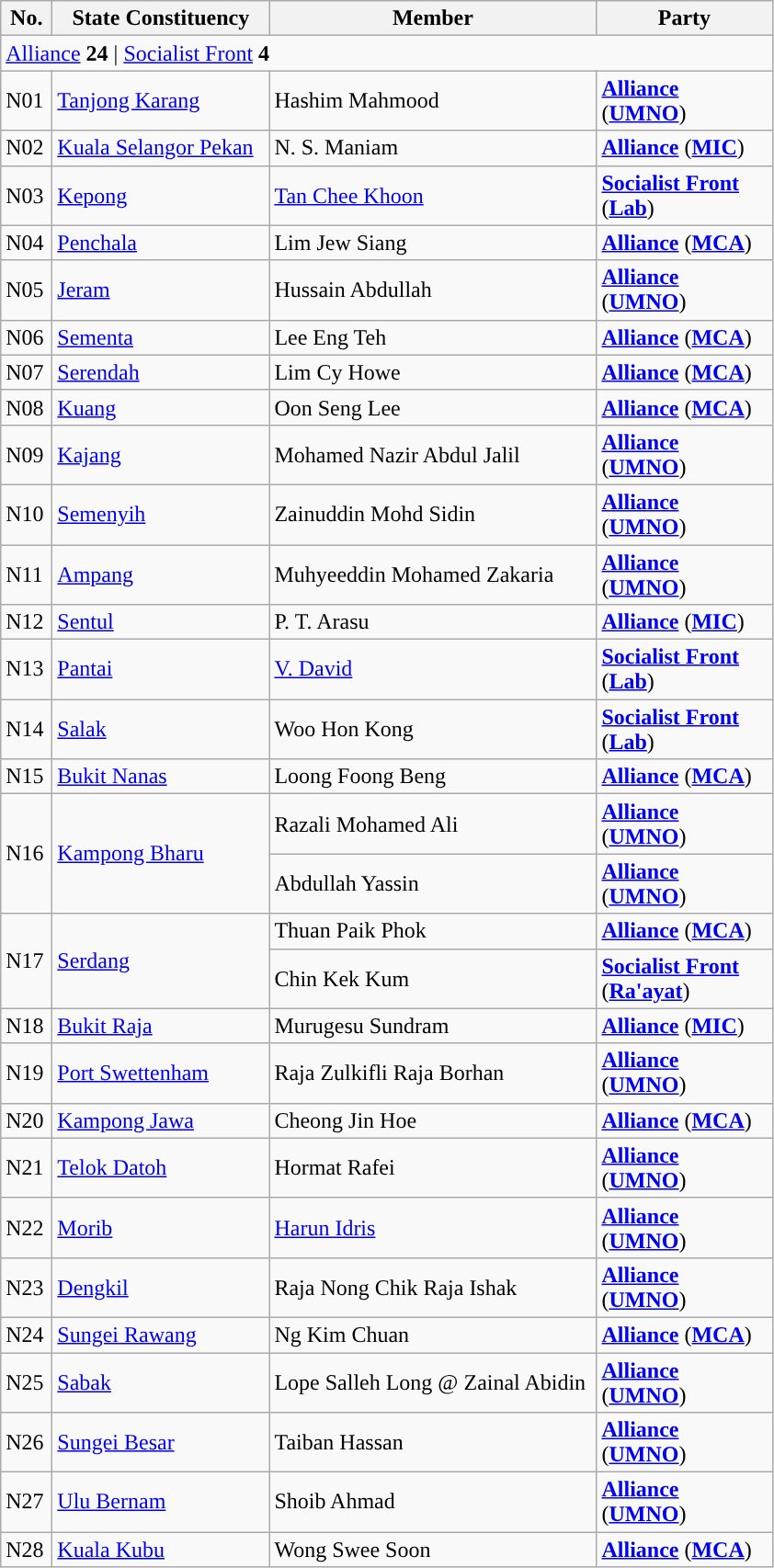<table class="wikitable sortable">
<tr>
<th style="width:30px;">No.</th>
<th style="width:150px;">State Constituency</th>
<th style="width:230px;">Member</th>
<th style="width:120px;">Party</th>
</tr>
<tr>
<td colspan="4"><a href='#'>Alliance</a> <strong>24</strong> | <a href='#'>Socialist Front</a> <strong>4</strong></td>
</tr>
<tr>
<td>N01</td>
<td><a href='#'>Tanjong Karang</a></td>
<td>Hashim Mahmood</td>
<td><strong><a href='#'>Alliance</a></strong> (<strong><a href='#'>UMNO</a></strong>)</td>
</tr>
<tr>
<td>N02</td>
<td><a href='#'>Kuala Selangor Pekan</a></td>
<td>N. S. Maniam</td>
<td><strong><a href='#'>Alliance</a></strong> (<strong><a href='#'>MIC</a></strong>)</td>
</tr>
<tr>
<td>N03</td>
<td><a href='#'>Kepong</a></td>
<td><a href='#'>Tan Chee Khoon</a></td>
<td><strong><a href='#'>Socialist Front</a></strong> (<strong><a href='#'>Lab</a></strong>)</td>
</tr>
<tr>
<td>N04</td>
<td><a href='#'>Penchala</a></td>
<td>Lim Jew Siang</td>
<td><strong><a href='#'>Alliance</a></strong> (<strong><a href='#'>MCA</a></strong>)</td>
</tr>
<tr>
<td>N05</td>
<td><a href='#'>Jeram</a></td>
<td>Hussain Abdullah</td>
<td><strong><a href='#'>Alliance</a></strong> (<strong><a href='#'>UMNO</a></strong>)</td>
</tr>
<tr>
<td>N06</td>
<td><a href='#'>Sementa</a></td>
<td>Lee Eng Teh</td>
<td><strong><a href='#'>Alliance</a></strong> (<strong><a href='#'>MCA</a></strong>)</td>
</tr>
<tr>
<td>N07</td>
<td><a href='#'>Serendah</a></td>
<td>Lim Cy Howe</td>
<td><strong><a href='#'>Alliance</a></strong> (<strong><a href='#'>MCA</a></strong>)</td>
</tr>
<tr>
<td>N08</td>
<td><a href='#'>Kuang</a></td>
<td>Oon Seng Lee</td>
<td><strong><a href='#'>Alliance</a></strong> (<strong><a href='#'>MCA</a></strong>)</td>
</tr>
<tr>
<td>N09</td>
<td><a href='#'>Kajang</a></td>
<td>Mohamed Nazir Abdul Jalil</td>
<td><strong><a href='#'>Alliance</a></strong> (<strong><a href='#'>UMNO</a></strong>)</td>
</tr>
<tr>
<td>N10</td>
<td><a href='#'>Semenyih</a></td>
<td>Zainuddin Mohd Sidin</td>
<td><strong><a href='#'>Alliance</a></strong> (<strong><a href='#'>UMNO</a></strong>)</td>
</tr>
<tr>
<td>N11</td>
<td><a href='#'>Ampang</a></td>
<td>Muhyeeddin Mohamed Zakaria</td>
<td><strong><a href='#'>Alliance</a></strong> (<strong><a href='#'>UMNO</a></strong>)</td>
</tr>
<tr>
<td>N12</td>
<td><a href='#'>Sentul</a></td>
<td>P. T. Arasu</td>
<td><strong><a href='#'>Alliance</a></strong> (<strong><a href='#'>MIC</a></strong>)</td>
</tr>
<tr>
<td>N13</td>
<td><a href='#'>Pantai</a></td>
<td><a href='#'>V. David</a></td>
<td><strong><a href='#'>Socialist Front</a></strong> (<strong><a href='#'>Lab</a></strong>)</td>
</tr>
<tr>
<td>N14</td>
<td><a href='#'>Salak</a></td>
<td>Woo Hon Kong</td>
<td><strong><a href='#'>Socialist Front</a></strong> (<strong><a href='#'>Lab</a></strong>)</td>
</tr>
<tr>
<td>N15</td>
<td><a href='#'>Bukit Nanas</a></td>
<td>Loong Foong Beng</td>
<td><strong><a href='#'>Alliance</a></strong> (<strong><a href='#'>MCA</a></strong>)</td>
</tr>
<tr>
<td rowspan=2>N16</td>
<td rowspan=2><a href='#'>Kampong Bharu</a></td>
<td>Razali Mohamed Ali </td>
<td><strong><a href='#'>Alliance</a></strong> (<strong><a href='#'>UMNO</a></strong>)</td>
</tr>
<tr>
<td>Abdullah Yassin </td>
<td><strong><a href='#'>Alliance</a></strong> (<strong><a href='#'>UMNO</a></strong>)</td>
</tr>
<tr>
<td rowspan=2>N17</td>
<td rowspan=2><a href='#'>Serdang</a></td>
<td>Thuan Paik Phok </td>
<td><strong><a href='#'>Alliance</a></strong> (<strong><a href='#'>MCA</a></strong>)</td>
</tr>
<tr>
<td>Chin Kek Kum </td>
<td><strong><a href='#'>Socialist Front</a></strong> (<strong><a href='#'>Ra'ayat</a></strong>)</td>
</tr>
<tr>
<td>N18</td>
<td><a href='#'>Bukit Raja</a></td>
<td>Murugesu Sundram</td>
<td><strong><a href='#'>Alliance</a></strong> (<strong><a href='#'>MIC</a></strong>)</td>
</tr>
<tr>
<td>N19</td>
<td><a href='#'>Port Swettenham</a></td>
<td>Raja Zulkifli Raja Borhan</td>
<td><strong><a href='#'>Alliance</a></strong> (<strong><a href='#'>UMNO</a></strong>)</td>
</tr>
<tr>
<td>N20</td>
<td><a href='#'>Kampong Jawa</a></td>
<td>Cheong Jin Hoe</td>
<td><strong><a href='#'>Alliance</a></strong> (<strong><a href='#'>MCA</a></strong>)</td>
</tr>
<tr>
<td>N21</td>
<td><a href='#'>Telok Datoh</a></td>
<td>Hormat Rafei</td>
<td><strong><a href='#'>Alliance</a></strong> (<strong><a href='#'>UMNO</a></strong>)</td>
</tr>
<tr>
<td>N22</td>
<td><a href='#'>Morib</a></td>
<td><a href='#'>Harun Idris</a></td>
<td><strong><a href='#'>Alliance</a></strong> (<strong><a href='#'>UMNO</a></strong>)</td>
</tr>
<tr>
<td>N23</td>
<td><a href='#'>Dengkil</a></td>
<td>Raja Nong Chik Raja Ishak</td>
<td><strong><a href='#'>Alliance</a></strong> (<strong><a href='#'>UMNO</a></strong>)</td>
</tr>
<tr>
<td>N24</td>
<td><a href='#'>Sungei Rawang</a></td>
<td>Ng Kim Chuan</td>
<td><strong><a href='#'>Alliance</a></strong> (<strong><a href='#'>MCA</a></strong>)</td>
</tr>
<tr>
<td>N25</td>
<td><a href='#'>Sabak</a></td>
<td>Lope Salleh Long @ Zainal Abidin</td>
<td><strong><a href='#'>Alliance</a></strong> (<strong><a href='#'>UMNO</a></strong>)</td>
</tr>
<tr>
<td>N26</td>
<td><a href='#'>Sungei Besar</a></td>
<td>Taiban Hassan</td>
<td><strong><a href='#'>Alliance</a></strong> (<strong><a href='#'>UMNO</a></strong>)</td>
</tr>
<tr>
<td>N27</td>
<td><a href='#'>Ulu Bernam</a></td>
<td>Shoib Ahmad</td>
<td><strong><a href='#'>Alliance</a></strong> (<strong><a href='#'>UMNO</a></strong>)</td>
</tr>
<tr>
<td>N28</td>
<td><a href='#'>Kuala Kubu</a></td>
<td>Wong Swee Soon</td>
<td><strong><a href='#'>Alliance</a></strong> (<strong><a href='#'>MCA</a></strong>)</td>
</tr>
</table>
